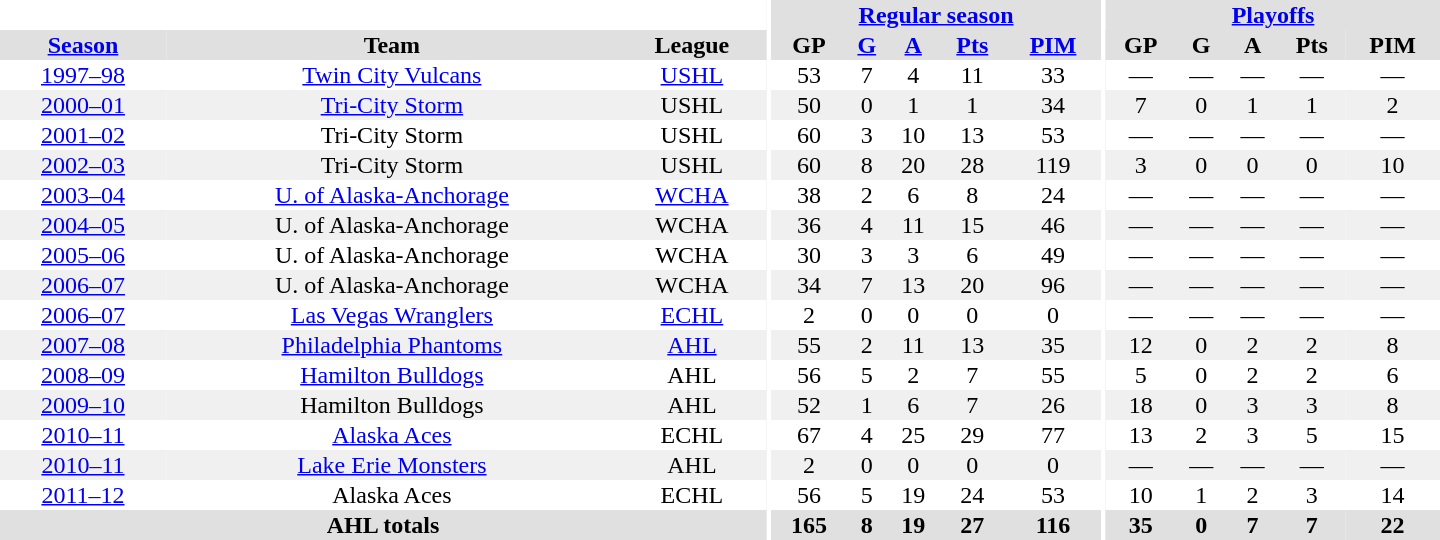<table border="0" cellpadding="1" cellspacing="0" style="text-align:center; width:60em">
<tr bgcolor="#e0e0e0">
<th colspan="3" bgcolor="#ffffff"></th>
<th rowspan="99" bgcolor="#ffffff"></th>
<th colspan="5"><a href='#'>Regular season</a></th>
<th rowspan="99" bgcolor="#ffffff"></th>
<th colspan="5"><a href='#'>Playoffs</a></th>
</tr>
<tr bgcolor="#e0e0e0">
<th><a href='#'>Season</a></th>
<th>Team</th>
<th>League</th>
<th>GP</th>
<th><a href='#'>G</a></th>
<th><a href='#'>A</a></th>
<th><a href='#'>Pts</a></th>
<th><a href='#'>PIM</a></th>
<th>GP</th>
<th>G</th>
<th>A</th>
<th>Pts</th>
<th>PIM</th>
</tr>
<tr>
<td><a href='#'>1997–98</a></td>
<td><a href='#'>Twin City Vulcans</a></td>
<td><a href='#'>USHL</a></td>
<td>53</td>
<td>7</td>
<td>4</td>
<td>11</td>
<td>33</td>
<td>—</td>
<td>—</td>
<td>—</td>
<td>—</td>
<td>—</td>
</tr>
<tr style="background:#f0f0f0;">
<td><a href='#'>2000–01</a></td>
<td><a href='#'>Tri-City Storm</a></td>
<td>USHL</td>
<td>50</td>
<td>0</td>
<td>1</td>
<td>1</td>
<td>34</td>
<td>7</td>
<td>0</td>
<td>1</td>
<td>1</td>
<td>2</td>
</tr>
<tr>
<td><a href='#'>2001–02</a></td>
<td>Tri-City Storm</td>
<td>USHL</td>
<td>60</td>
<td>3</td>
<td>10</td>
<td>13</td>
<td>53</td>
<td>—</td>
<td>—</td>
<td>—</td>
<td>—</td>
<td>—</td>
</tr>
<tr style="background:#f0f0f0;">
<td><a href='#'>2002–03</a></td>
<td>Tri-City Storm</td>
<td>USHL</td>
<td>60</td>
<td>8</td>
<td>20</td>
<td>28</td>
<td>119</td>
<td>3</td>
<td>0</td>
<td>0</td>
<td>0</td>
<td>10</td>
</tr>
<tr>
<td><a href='#'>2003–04</a></td>
<td><a href='#'>U. of Alaska-Anchorage</a></td>
<td><a href='#'>WCHA</a></td>
<td>38</td>
<td>2</td>
<td>6</td>
<td>8</td>
<td>24</td>
<td>—</td>
<td>—</td>
<td>—</td>
<td>—</td>
<td>—</td>
</tr>
<tr style="background:#f0f0f0;">
<td><a href='#'>2004–05</a></td>
<td>U. of Alaska-Anchorage</td>
<td>WCHA</td>
<td>36</td>
<td>4</td>
<td>11</td>
<td>15</td>
<td>46</td>
<td>—</td>
<td>—</td>
<td>—</td>
<td>—</td>
<td>—</td>
</tr>
<tr>
<td><a href='#'>2005–06</a></td>
<td>U. of Alaska-Anchorage</td>
<td>WCHA</td>
<td>30</td>
<td>3</td>
<td>3</td>
<td>6</td>
<td>49</td>
<td>—</td>
<td>—</td>
<td>—</td>
<td>—</td>
<td>—</td>
</tr>
<tr style="background:#f0f0f0;">
<td><a href='#'>2006–07</a></td>
<td>U. of Alaska-Anchorage</td>
<td>WCHA</td>
<td>34</td>
<td>7</td>
<td>13</td>
<td>20</td>
<td>96</td>
<td>—</td>
<td>—</td>
<td>—</td>
<td>—</td>
<td>—</td>
</tr>
<tr>
<td><a href='#'>2006–07</a></td>
<td><a href='#'>Las Vegas Wranglers</a></td>
<td><a href='#'>ECHL</a></td>
<td>2</td>
<td>0</td>
<td>0</td>
<td>0</td>
<td>0</td>
<td>—</td>
<td>—</td>
<td>—</td>
<td>—</td>
<td>—</td>
</tr>
<tr style="background:#f0f0f0;">
<td><a href='#'>2007–08</a></td>
<td><a href='#'>Philadelphia Phantoms</a></td>
<td><a href='#'>AHL</a></td>
<td>55</td>
<td>2</td>
<td>11</td>
<td>13</td>
<td>35</td>
<td>12</td>
<td>0</td>
<td>2</td>
<td>2</td>
<td>8</td>
</tr>
<tr>
<td><a href='#'>2008–09</a></td>
<td><a href='#'>Hamilton Bulldogs</a></td>
<td>AHL</td>
<td>56</td>
<td>5</td>
<td>2</td>
<td>7</td>
<td>55</td>
<td>5</td>
<td>0</td>
<td>2</td>
<td>2</td>
<td>6</td>
</tr>
<tr style="background:#f0f0f0;">
<td><a href='#'>2009–10</a></td>
<td>Hamilton Bulldogs</td>
<td>AHL</td>
<td>52</td>
<td>1</td>
<td>6</td>
<td>7</td>
<td>26</td>
<td>18</td>
<td>0</td>
<td>3</td>
<td>3</td>
<td>8</td>
</tr>
<tr>
<td><a href='#'>2010–11</a></td>
<td><a href='#'>Alaska Aces</a></td>
<td>ECHL</td>
<td>67</td>
<td>4</td>
<td>25</td>
<td>29</td>
<td>77</td>
<td>13</td>
<td>2</td>
<td>3</td>
<td>5</td>
<td>15</td>
</tr>
<tr style="background:#f0f0f0;">
<td><a href='#'>2010–11</a></td>
<td><a href='#'>Lake Erie Monsters</a></td>
<td>AHL</td>
<td>2</td>
<td>0</td>
<td>0</td>
<td>0</td>
<td>0</td>
<td>—</td>
<td>—</td>
<td>—</td>
<td>—</td>
<td>—</td>
</tr>
<tr>
<td><a href='#'>2011–12</a></td>
<td>Alaska Aces</td>
<td>ECHL</td>
<td>56</td>
<td>5</td>
<td>19</td>
<td>24</td>
<td>53</td>
<td>10</td>
<td>1</td>
<td>2</td>
<td>3</td>
<td>14</td>
</tr>
<tr bgcolor="#e0e0e0">
<th colspan="3">AHL totals</th>
<th>165</th>
<th>8</th>
<th>19</th>
<th>27</th>
<th>116</th>
<th>35</th>
<th>0</th>
<th>7</th>
<th>7</th>
<th>22</th>
</tr>
</table>
